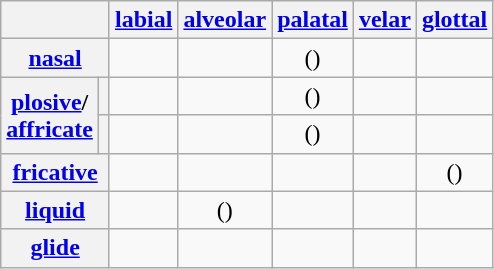<table class="wikitable" style="text-align:center;">
<tr>
<th colspan="2"></th>
<th><a href='#'>labial</a></th>
<th><a href='#'>alveolar</a></th>
<th><a href='#'>palatal</a></th>
<th><a href='#'>velar</a></th>
<th><a href='#'>glottal</a></th>
</tr>
<tr>
<th colspan="2"><a href='#'>nasal</a></th>
<td></td>
<td></td>
<td>()</td>
<td></td>
<td></td>
</tr>
<tr>
<th rowspan="2"><a href='#'>plosive</a>/<br><a href='#'>affricate</a></th>
<th></th>
<td></td>
<td></td>
<td>()</td>
<td></td>
<td></td>
</tr>
<tr>
<th></th>
<td></td>
<td></td>
<td>()</td>
<td></td>
<td></td>
</tr>
<tr>
<th colspan="2"><a href='#'>fricative</a></th>
<td></td>
<td></td>
<td></td>
<td></td>
<td>()</td>
</tr>
<tr>
<th colspan="2"><a href='#'>liquid</a></th>
<td></td>
<td> ()</td>
<td></td>
<td></td>
<td></td>
</tr>
<tr>
<th colspan="2"><a href='#'>glide</a></th>
<td></td>
<td></td>
<td></td>
<td></td>
<td></td>
</tr>
</table>
